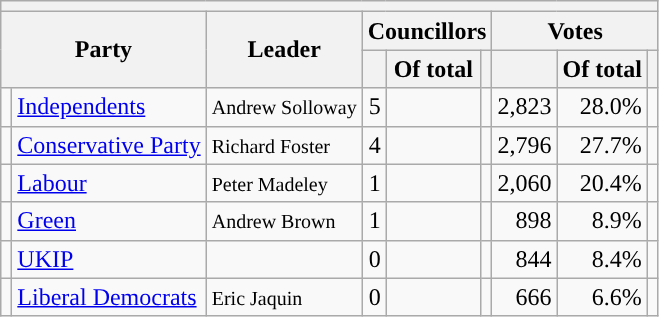<table class="wikitable sortable" style="text-align:center;">
<tr>
<th colspan="9"></th>
</tr>
<tr>
<th colspan="2" rowspan="2">Party</th>
<th rowspan="2">Leader</th>
<th colspan="3">Councillors</th>
<th colspan="3">Votes</th>
</tr>
<tr>
<th></th>
<th>Of total</th>
<th class="unsortable"></th>
<th></th>
<th>Of total</th>
<th class="unsortable"></th>
</tr>
<tr>
<td style="background:"></td>
<td style="text-align:left;"><a href='#'>Independents</a></td>
<td style="text-align:left;"><small>Andrew Solloway</small></td>
<td style="text-align:right;">5</td>
<td style="text-align:right;"></td>
<td data-sort-value=""></td>
<td style="text-align:right;">2,823</td>
<td style="text-align:right;">28.0%</td>
<td></td>
</tr>
<tr>
<td style="background:"></td>
<td style="text-align:left;"><a href='#'>Conservative Party</a></td>
<td style="text-align:left;"><small>Richard Foster</small></td>
<td style="text-align:right;">4</td>
<td style="text-align:right;"></td>
<td data-sort-value=""></td>
<td style="text-align:right;">2,796</td>
<td style="text-align:right;">27.7%</td>
<td></td>
</tr>
<tr>
<td style="background:"></td>
<td style="text-align:left;"><a href='#'>Labour</a></td>
<td style="text-align:left;"><small>Peter Madeley</small></td>
<td style="text-align:right;">1</td>
<td style="text-align:right;"></td>
<td data-sort-value=""></td>
<td style="text-align:right;">2,060</td>
<td style="text-align:right;">20.4%</td>
<td></td>
</tr>
<tr>
<td style="background:"></td>
<td style="text-align:left;"><a href='#'>Green</a></td>
<td style="text-align:left;"><small>Andrew Brown</small></td>
<td style="text-align:right;">1</td>
<td style="text-align:right;"></td>
<td data-sort-value=""></td>
<td style="text-align:right;">898</td>
<td style="text-align:right;">8.9%</td>
<td></td>
</tr>
<tr>
<td style="background:"></td>
<td style="text-align:left;"><a href='#'>UKIP</a></td>
<td style="text-align:left;"><small></small></td>
<td style="text-align:right;">0</td>
<td style="text-align:right;"></td>
<td data-sort-value=""></td>
<td style="text-align:right;">844</td>
<td style="text-align:right;">8.4%</td>
<td></td>
</tr>
<tr>
<td style="background:"></td>
<td style="text-align:left;"><a href='#'>Liberal Democrats</a></td>
<td style="text-align:left;"><small>Eric Jaquin</small></td>
<td style="text-align:right;">0</td>
<td style="text-align:right;"></td>
<td data-sort-value=""></td>
<td style="text-align:right;">666</td>
<td style="text-align:right;">6.6%</td>
<td></td>
</tr>
</table>
